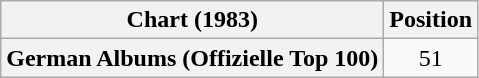<table class="wikitable plainrowheaders" style="text-align:center">
<tr>
<th scope="col">Chart (1983)</th>
<th scope="col">Position</th>
</tr>
<tr>
<th scope="row">German Albums (Offizielle Top 100)</th>
<td>51</td>
</tr>
</table>
